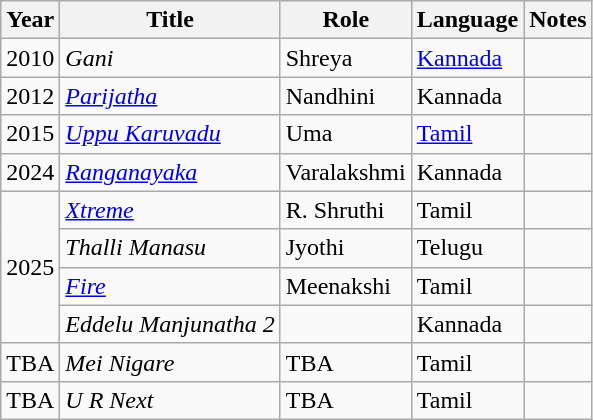<table class="wikitable sortable">
<tr>
<th>Year</th>
<th>Title</th>
<th>Role</th>
<th>Language</th>
<th class= "unsortable">Notes</th>
</tr>
<tr>
<td>2010</td>
<td><em>Gani</em></td>
<td>Shreya</td>
<td><a href='#'>Kannada</a></td>
<td></td>
</tr>
<tr>
<td>2012</td>
<td><em><a href='#'>Parijatha</a></em></td>
<td>Nandhini</td>
<td>Kannada</td>
<td></td>
</tr>
<tr>
<td>2015</td>
<td><em><a href='#'>Uppu Karuvadu</a></em></td>
<td>Uma</td>
<td><a href='#'>Tamil</a></td>
<td></td>
</tr>
<tr>
<td>2024</td>
<td><em><a href='#'>Ranganayaka</a></em></td>
<td>Varalakshmi</td>
<td>Kannada</td>
<td></td>
</tr>
<tr>
<td rowspan="4">2025</td>
<td><em><a href='#'>Xtreme</a></em></td>
<td>R. Shruthi</td>
<td>Tamil</td>
<td></td>
</tr>
<tr>
<td><em>Thalli Manasu</em></td>
<td>Jyothi</td>
<td>Telugu</td>
<td></td>
</tr>
<tr>
<td><em><a href='#'>Fire</a></em></td>
<td>Meenakshi</td>
<td>Tamil</td>
<td></td>
</tr>
<tr>
<td><em>Eddelu Manjunatha 2</em></td>
<td></td>
<td>Kannada</td>
<td></td>
</tr>
<tr>
<td>TBA</td>
<td><em>Mei Nigare</em></td>
<td>TBA</td>
<td>Tamil</td>
<td></td>
</tr>
<tr>
<td>TBA</td>
<td><em>U R Next</em></td>
<td>TBA</td>
<td>Tamil</td>
<td></td>
</tr>
</table>
